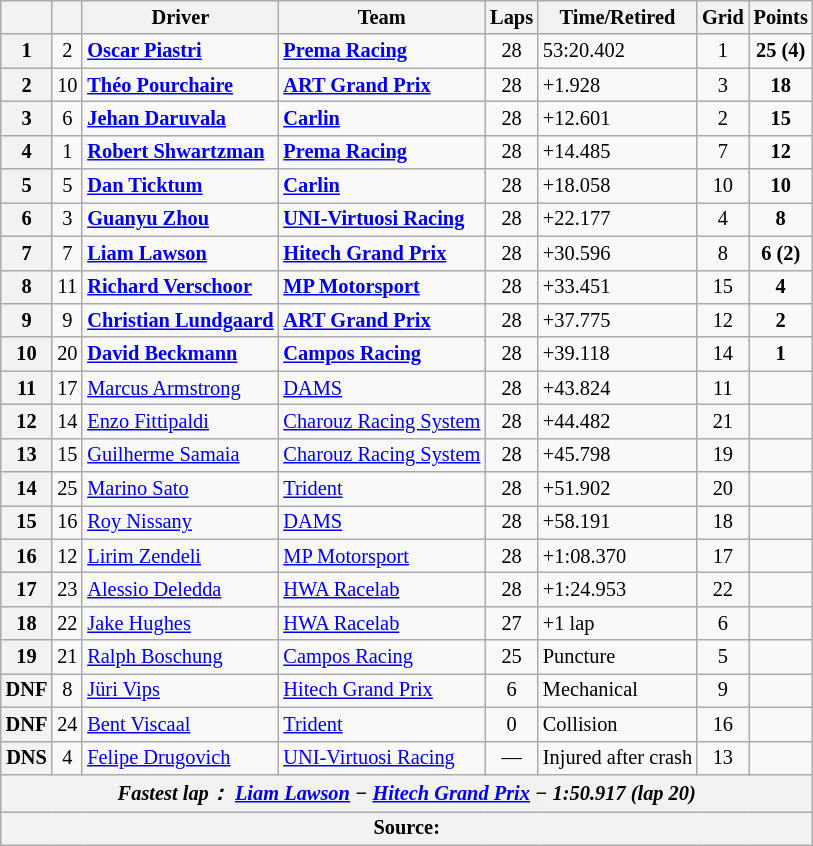<table class="wikitable" style="font-size: 85%;">
<tr>
<th></th>
<th></th>
<th>Driver</th>
<th>Team</th>
<th>Laps</th>
<th>Time/Retired</th>
<th>Grid</th>
<th>Points</th>
</tr>
<tr>
<th>1</th>
<td align="center">2</td>
<td><strong> <a href='#'>Oscar Piastri</a></strong></td>
<td><a href='#'><strong>Prema Racing</strong></a></td>
<td align="center">28</td>
<td>53:20.402</td>
<td align="center">1</td>
<td align="center"><strong>25 (4)</strong></td>
</tr>
<tr>
<th>2</th>
<td align="center">10</td>
<td><strong> <a href='#'>Théo Pourchaire</a></strong></td>
<td><strong><a href='#'>ART Grand Prix</a></strong></td>
<td align="center">28</td>
<td>+1.928</td>
<td align="center">3</td>
<td align="center"><strong>18</strong></td>
</tr>
<tr>
<th>3</th>
<td align="center">6</td>
<td><strong> <a href='#'>Jehan Daruvala</a></strong></td>
<td><a href='#'><strong>Carlin</strong></a></td>
<td align="center">28</td>
<td>+12.601</td>
<td align="center">2</td>
<td align="center"><strong>15</strong></td>
</tr>
<tr>
<th>4</th>
<td align="center">1</td>
<td><strong> <a href='#'>Robert Shwartzman</a></strong></td>
<td><a href='#'><strong>Prema Racing</strong></a></td>
<td align="center">28</td>
<td>+14.485</td>
<td align="center">7</td>
<td align="center"><strong>12</strong></td>
</tr>
<tr>
<th>5</th>
<td align="center">5</td>
<td><strong> <a href='#'>Dan Ticktum</a></strong></td>
<td><a href='#'><strong>Carlin</strong></a></td>
<td align="center">28</td>
<td>+18.058</td>
<td align="center">10</td>
<td align="center"><strong>10</strong></td>
</tr>
<tr>
<th>6</th>
<td align="center">3</td>
<td><strong> <a href='#'>Guanyu Zhou</a></strong></td>
<td><a href='#'><strong>UNI-Virtuosi Racing</strong></a></td>
<td align="center">28</td>
<td>+22.177</td>
<td align="center">4</td>
<td align="center"><strong>8</strong></td>
</tr>
<tr>
<th>7</th>
<td align="center">7</td>
<td><strong> <a href='#'>Liam Lawson</a></strong></td>
<td><strong><a href='#'>Hitech Grand Prix</a></strong></td>
<td align="center">28</td>
<td>+30.596</td>
<td align="center">8</td>
<td align="center"><strong>6 (2)</strong></td>
</tr>
<tr>
<th>8</th>
<td align="center">11</td>
<td><strong> <a href='#'>Richard Verschoor</a></strong></td>
<td><strong><a href='#'>MP Motorsport</a></strong></td>
<td align="center">28</td>
<td>+33.451</td>
<td align="center">15</td>
<td align="center"><strong>4</strong></td>
</tr>
<tr>
<th>9</th>
<td align="center">9</td>
<td><strong> <a href='#'>Christian Lundgaard</a></strong></td>
<td><strong><a href='#'>ART Grand Prix</a></strong></td>
<td align="center">28</td>
<td>+37.775</td>
<td align="center">12</td>
<td align="center"><strong>2</strong></td>
</tr>
<tr>
<th>10</th>
<td align="center">20</td>
<td><strong> <a href='#'>David Beckmann</a></strong></td>
<td><strong><a href='#'>Campos Racing</a></strong></td>
<td align="center">28</td>
<td>+39.118</td>
<td align="center">14</td>
<td align="center"><strong>1</strong></td>
</tr>
<tr>
<th>11</th>
<td align="center">17</td>
<td> <a href='#'>Marcus Armstrong</a></td>
<td><a href='#'>DAMS</a></td>
<td align="center">28</td>
<td>+43.824</td>
<td align="center">11</td>
<td align="center"></td>
</tr>
<tr>
<th>12</th>
<td align="center">14</td>
<td> <a href='#'>Enzo Fittipaldi</a></td>
<td><a href='#'>Charouz Racing System</a></td>
<td align="center">28</td>
<td>+44.482</td>
<td align="center">21</td>
<td align="center"></td>
</tr>
<tr>
<th>13</th>
<td align="center">15</td>
<td> <a href='#'>Guilherme Samaia</a></td>
<td><a href='#'>Charouz Racing System</a></td>
<td align="center">28</td>
<td>+45.798</td>
<td align="center">19</td>
<td align="center"></td>
</tr>
<tr>
<th>14</th>
<td align="center">25</td>
<td> <a href='#'>Marino Sato</a></td>
<td><a href='#'>Trident</a></td>
<td align="center">28</td>
<td>+51.902</td>
<td align="center">20</td>
<td align="center"></td>
</tr>
<tr>
<th>15</th>
<td align="center">16</td>
<td> <a href='#'>Roy Nissany</a></td>
<td><a href='#'>DAMS</a></td>
<td align="center">28</td>
<td>+58.191</td>
<td align="center">18</td>
<td align="center"></td>
</tr>
<tr>
<th>16</th>
<td align="center">12</td>
<td> <a href='#'>Lirim Zendeli</a></td>
<td><a href='#'>MP Motorsport</a></td>
<td align="center">28</td>
<td>+1:08.370</td>
<td align="center">17</td>
<td align="center"></td>
</tr>
<tr>
<th>17</th>
<td align="center">23</td>
<td> <a href='#'>Alessio Deledda</a></td>
<td><a href='#'>HWA Racelab</a></td>
<td align="center">28</td>
<td>+1:24.953</td>
<td align="center">22</td>
<td align="center"></td>
</tr>
<tr>
<th>18</th>
<td align="center">22</td>
<td> <a href='#'>Jake Hughes</a></td>
<td><a href='#'>HWA Racelab</a></td>
<td align="center">27</td>
<td>+1 lap</td>
<td align="center">6</td>
<td align="center"></td>
</tr>
<tr>
<th>19</th>
<td align="center">21</td>
<td> <a href='#'>Ralph Boschung</a></td>
<td><a href='#'>Campos Racing</a></td>
<td align="center">25</td>
<td>Puncture</td>
<td align="center">5</td>
<td align="center"></td>
</tr>
<tr>
<th>DNF</th>
<td align="center">8</td>
<td> <a href='#'>Jüri Vips</a></td>
<td><a href='#'>Hitech Grand Prix</a></td>
<td align="center">6</td>
<td>Mechanical</td>
<td align="center">9</td>
<td align="center"></td>
</tr>
<tr>
<th>DNF</th>
<td align="center">24</td>
<td> <a href='#'>Bent Viscaal</a></td>
<td><a href='#'>Trident</a></td>
<td align="center">0</td>
<td>Collision</td>
<td align="center">16</td>
<td align="center"></td>
</tr>
<tr>
<th>DNS</th>
<td align="center">4</td>
<td> <a href='#'>Felipe Drugovich</a></td>
<td><a href='#'>UNI-Virtuosi Racing</a></td>
<td align="center">—</td>
<td>Injured after crash</td>
<td align="center">13</td>
<td align="center"></td>
</tr>
<tr>
<th colspan="8" align="center"><em>Fastest lap：  <a href='#'>Liam Lawson</a> − <a href='#'>Hitech Grand Prix</a> − 1:50.917 (lap 20)</em></th>
</tr>
<tr>
<th colspan="8">Source:</th>
</tr>
</table>
